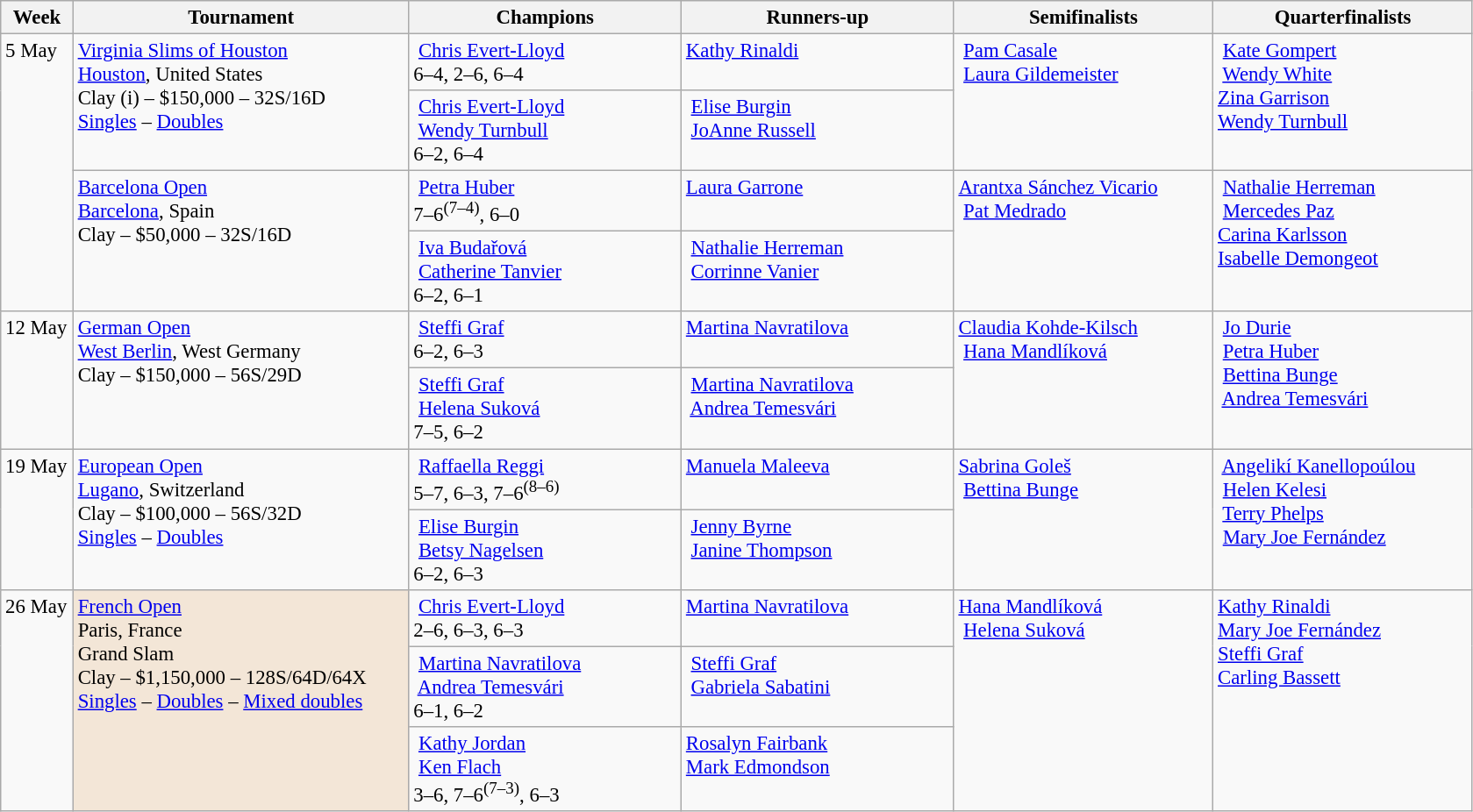<table class=wikitable style=font-size:95%>
<tr>
<th style="width:48px;">Week</th>
<th style="width:248px;">Tournament</th>
<th style="width:200px;">Champions</th>
<th style="width:200px;">Runners-up</th>
<th style="width:190px;">Semifinalists</th>
<th style="width:190px;">Quarterfinalists</th>
</tr>
<tr valign="top">
<td rowspan=4>5 May</td>
<td rowspan=2><a href='#'>Virginia Slims of Houston</a><br> <a href='#'>Houston</a>, United States<br>Clay (i) – $150,000 – 32S/16D <br> <a href='#'>Singles</a> – <a href='#'>Doubles</a></td>
<td> <a href='#'>Chris Evert-Lloyd</a><br>6–4, 2–6, 6–4</td>
<td> <a href='#'>Kathy Rinaldi</a></td>
<td rowspan=2> <a href='#'>Pam Casale</a><br> <a href='#'>Laura Gildemeister</a></td>
<td rowspan=2> <a href='#'>Kate Gompert</a><br> <a href='#'>Wendy White</a><br> <a href='#'>Zina Garrison</a> <br> <a href='#'>Wendy Turnbull</a></td>
</tr>
<tr valign="top">
<td> <a href='#'>Chris Evert-Lloyd</a><br> <a href='#'>Wendy Turnbull</a><br>6–2, 6–4</td>
<td> <a href='#'>Elise Burgin</a><br> <a href='#'>JoAnne Russell</a></td>
</tr>
<tr valign="top">
<td rowspan=2><a href='#'>Barcelona Open</a><br> <a href='#'>Barcelona</a>, Spain<br>Clay – $50,000 – 32S/16D</td>
<td> <a href='#'>Petra Huber</a><br>7–6<sup>(7–4)</sup>, 6–0</td>
<td> <a href='#'>Laura Garrone</a></td>
<td rowspan=2> <a href='#'>Arantxa Sánchez Vicario</a><br> <a href='#'>Pat Medrado</a></td>
<td rowspan=2> <a href='#'>Nathalie Herreman</a><br> <a href='#'>Mercedes Paz</a><br> <a href='#'>Carina Karlsson</a> <br> <a href='#'>Isabelle Demongeot</a></td>
</tr>
<tr valign="top">
<td> <a href='#'>Iva Budařová</a><br> <a href='#'>Catherine Tanvier</a><br>6–2, 6–1</td>
<td> <a href='#'>Nathalie Herreman</a><br> <a href='#'>Corrinne Vanier</a></td>
</tr>
<tr valign="top">
<td rowspan=2>12 May</td>
<td rowspan=2><a href='#'>German Open</a><br> <a href='#'>West Berlin</a>, West Germany<br>Clay – $150,000 – 56S/29D</td>
<td> <a href='#'>Steffi Graf</a><br>6–2, 6–3</td>
<td> <a href='#'>Martina Navratilova</a></td>
<td rowspan=2> <a href='#'>Claudia Kohde-Kilsch</a><br> <a href='#'>Hana Mandlíková</a><br></td>
<td rowspan=2> <a href='#'>Jo Durie</a><br> <a href='#'>Petra Huber</a><br>  <a href='#'>Bettina Bunge</a><br> <a href='#'>Andrea Temesvári</a><br></td>
</tr>
<tr valign="top">
<td> <a href='#'>Steffi Graf</a><br> <a href='#'>Helena Suková</a><br> 7–5, 6–2</td>
<td> <a href='#'>Martina Navratilova</a><br> <a href='#'>Andrea Temesvári</a></td>
</tr>
<tr valign="top">
<td rowspan=2>19 May</td>
<td rowspan=2><a href='#'>European Open</a><br> <a href='#'>Lugano</a>, Switzerland<br>Clay – $100,000 – 56S/32D <br><a href='#'>Singles</a> – <a href='#'>Doubles</a></td>
<td> <a href='#'>Raffaella Reggi</a><br>5–7, 6–3, 7–6<sup>(8–6)</sup></td>
<td> <a href='#'>Manuela Maleeva</a></td>
<td rowspan=2> <a href='#'>Sabrina Goleš</a><br> <a href='#'>Bettina Bunge</a></td>
<td rowspan=2> <a href='#'>Angelikí Kanellopoúlou</a><br> <a href='#'>Helen Kelesi</a><br> <a href='#'>Terry Phelps</a><br> <a href='#'>Mary Joe Fernández</a><br></td>
</tr>
<tr valign="top">
<td> <a href='#'>Elise Burgin</a><br> <a href='#'>Betsy Nagelsen</a><br> 6–2, 6–3</td>
<td> <a href='#'>Jenny Byrne</a><br> <a href='#'>Janine Thompson</a></td>
</tr>
<tr valign=top>
<td rowspan=3>26 May</td>
<td rowspan=3 style="background:#F3E6D7;"><a href='#'>French Open</a><br> Paris, France<br>Grand Slam <br>Clay – $1,150,000 – 128S/64D/64X <br><a href='#'>Singles</a> – <a href='#'>Doubles</a> – <a href='#'>Mixed doubles</a></td>
<td> <a href='#'>Chris Evert-Lloyd</a> <br>2–6, 6–3, 6–3</td>
<td> <a href='#'>Martina Navratilova</a></td>
<td rowspan=3> <a href='#'>Hana Mandlíková</a><br> <a href='#'>Helena Suková</a></td>
<td rowspan=3> <a href='#'>Kathy Rinaldi</a> <br> <a href='#'>Mary Joe Fernández</a><br>  <a href='#'>Steffi Graf</a> <br> <a href='#'>Carling Bassett</a><br></td>
</tr>
<tr valign="top">
<td> <a href='#'>Martina Navratilova</a><br> <a href='#'>Andrea Temesvári</a> <br>6–1, 6–2</td>
<td> <a href='#'>Steffi Graf</a><br> <a href='#'>Gabriela Sabatini</a></td>
</tr>
<tr valign="top">
<td> <a href='#'>Kathy Jordan</a><br> <a href='#'>Ken Flach</a> <br>3–6, 7–6<sup>(7–3)</sup>, 6–3</td>
<td> <a href='#'>Rosalyn Fairbank</a> <br>  <a href='#'>Mark Edmondson</a></td>
</tr>
</table>
